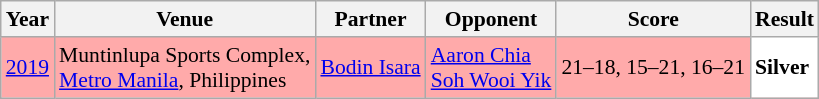<table class="sortable wikitable" style="font-size: 90%;">
<tr>
<th>Year</th>
<th>Venue</th>
<th>Partner</th>
<th>Opponent</th>
<th>Score</th>
<th>Result</th>
</tr>
<tr style="background:#FFAAAA">
<td align="center"><a href='#'>2019</a></td>
<td align="left">Muntinlupa Sports Complex,<br><a href='#'>Metro Manila</a>, Philippines</td>
<td align="left"> <a href='#'>Bodin Isara</a></td>
<td align="left"> <a href='#'>Aaron Chia</a><br> <a href='#'>Soh Wooi Yik</a></td>
<td align="left">21–18, 15–21, 16–21</td>
<td style="text-align:left; background:white"> <strong>Silver</strong></td>
</tr>
</table>
